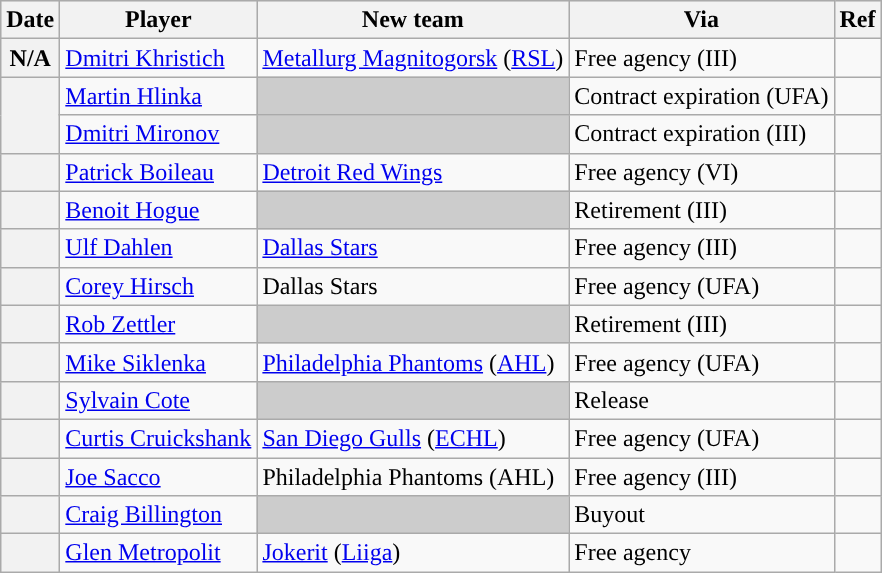<table class="wikitable plainrowheaders">
<tr style="background:#ddd; text-align:center;">
<th>Date</th>
<th>Player</th>
<th>New team</th>
<th>Via</th>
<th>Ref</th>
</tr>
<tr>
<th scope="row">N/A</th>
<td><a href='#'>Dmitri Khristich</a></td>
<td><a href='#'>Metallurg Magnitogorsk</a> (<a href='#'>RSL</a>)</td>
<td>Free agency (III)</td>
<td></td>
</tr>
<tr>
<th scope="row" rowspan=2></th>
<td><a href='#'>Martin Hlinka</a></td>
<td style="background:#ccc"></td>
<td>Contract expiration (UFA)</td>
<td></td>
</tr>
<tr>
<td><a href='#'>Dmitri Mironov</a></td>
<td style="background:#ccc"></td>
<td>Contract expiration (III)</td>
<td></td>
</tr>
<tr>
<th scope="row"></th>
<td><a href='#'>Patrick Boileau</a></td>
<td><a href='#'>Detroit Red Wings</a></td>
<td>Free agency (VI)</td>
<td></td>
</tr>
<tr>
<th scope="row"></th>
<td><a href='#'>Benoit Hogue</a></td>
<td style="background:#ccc"></td>
<td>Retirement (III)</td>
<td></td>
</tr>
<tr>
<th scope="row"></th>
<td><a href='#'>Ulf Dahlen</a></td>
<td><a href='#'>Dallas Stars</a></td>
<td>Free agency (III)</td>
<td></td>
</tr>
<tr>
<th scope="row"></th>
<td><a href='#'>Corey Hirsch</a></td>
<td>Dallas Stars</td>
<td>Free agency (UFA)</td>
<td></td>
</tr>
<tr>
<th scope="row"></th>
<td><a href='#'>Rob Zettler</a></td>
<td style="background:#ccc"></td>
<td>Retirement (III)</td>
<td></td>
</tr>
<tr>
<th scope="row"></th>
<td><a href='#'>Mike Siklenka</a></td>
<td><a href='#'>Philadelphia Phantoms</a> (<a href='#'>AHL</a>)</td>
<td>Free agency (UFA)</td>
<td></td>
</tr>
<tr>
<th scope="row"></th>
<td><a href='#'>Sylvain Cote</a></td>
<td style="background:#ccc"></td>
<td>Release</td>
<td></td>
</tr>
<tr>
<th scope="row"></th>
<td><a href='#'>Curtis Cruickshank</a></td>
<td><a href='#'>San Diego Gulls</a> (<a href='#'>ECHL</a>)</td>
<td>Free agency (UFA)</td>
<td></td>
</tr>
<tr>
<th scope="row"></th>
<td><a href='#'>Joe Sacco</a></td>
<td>Philadelphia Phantoms (AHL)</td>
<td>Free agency (III)</td>
<td></td>
</tr>
<tr>
<th scope="row"></th>
<td><a href='#'>Craig Billington</a></td>
<td style="background:#ccc"></td>
<td>Buyout</td>
<td></td>
</tr>
<tr>
<th scope="row"></th>
<td><a href='#'>Glen Metropolit</a></td>
<td><a href='#'>Jokerit</a> (<a href='#'>Liiga</a>)</td>
<td>Free agency</td>
<td></td>
</tr>
</table>
